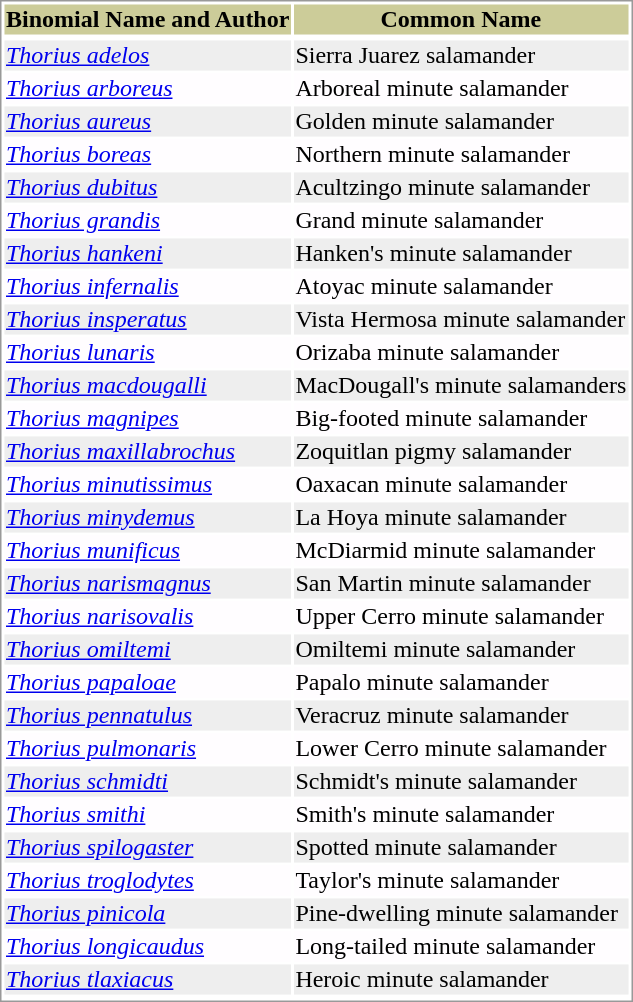<table style="text-align:left; border:1px solid #999999; ">
<tr style="background:#CCCC99; text-align: center; ">
<th>Binomial Name and Author</th>
<th>Common Name</th>
</tr>
<tr>
</tr>
<tr style="background:#EEEEEE;">
<td><em><a href='#'>Thorius adelos</a></em> <br> </td>
<td>Sierra Juarez salamander</td>
</tr>
<tr style="background:#FFFDFF;">
<td><em><a href='#'>Thorius arboreus</a></em> <br> </td>
<td>Arboreal minute salamander</td>
</tr>
<tr style="background:#EEEEEE;">
<td><em><a href='#'>Thorius aureus</a></em> <br> </td>
<td>Golden minute salamander</td>
</tr>
<tr style="background:#FFFDFF;">
<td><em><a href='#'>Thorius boreas</a></em> <br> </td>
<td>Northern minute salamander</td>
</tr>
<tr style="background:#EEEEEE;">
<td><em><a href='#'>Thorius dubitus</a></em> <br> </td>
<td>Acultzingo minute salamander</td>
</tr>
<tr style="background:#FFFDFF;">
<td><em><a href='#'>Thorius grandis</a></em> <br> </td>
<td>Grand minute salamander</td>
</tr>
<tr style="background:#EEEEEE;">
<td><em><a href='#'>Thorius hankeni</a></em> <br> </td>
<td>Hanken's minute salamander</td>
</tr>
<tr style="background:#FFFDFF;">
<td><em><a href='#'>Thorius infernalis</a></em> <br> </td>
<td>Atoyac minute salamander</td>
</tr>
<tr style="background:#EEEEEE;">
<td><em><a href='#'>Thorius insperatus</a></em> <br> </td>
<td>Vista Hermosa minute salamander</td>
</tr>
<tr style="background:#FFFDFF;">
<td><em><a href='#'>Thorius lunaris</a></em> <br> </td>
<td>Orizaba minute salamander</td>
</tr>
<tr style="background:#EEEEEE;">
<td><em><a href='#'>Thorius macdougalli</a></em> <br> </td>
<td>MacDougall's minute salamanders</td>
</tr>
<tr style="background:#FFFDFF;">
<td><em><a href='#'>Thorius magnipes</a></em> <br> </td>
<td>Big-footed minute salamander</td>
</tr>
<tr style="background:#EEEEEE;">
<td><em><a href='#'>Thorius maxillabrochus</a></em> <br> </td>
<td>Zoquitlan pigmy salamander</td>
</tr>
<tr style="background:#FFFDFF;">
<td><em><a href='#'>Thorius minutissimus</a></em> <br> </td>
<td>Oaxacan minute salamander</td>
</tr>
<tr style="background:#EEEEEE;">
<td><em><a href='#'>Thorius minydemus</a></em> <br> </td>
<td>La Hoya minute salamander</td>
</tr>
<tr style="background:#FFFDFF;">
<td><em><a href='#'>Thorius munificus</a></em> <br> </td>
<td>McDiarmid minute salamander</td>
</tr>
<tr style="background:#EEEEEE;">
<td><em><a href='#'>Thorius narismagnus</a></em> <br> </td>
<td>San Martin minute salamander</td>
</tr>
<tr style="background:#FFFDFF;">
<td><em><a href='#'>Thorius narisovalis</a></em> <br> </td>
<td>Upper Cerro minute salamander</td>
</tr>
<tr style="background:#EEEEEE;">
<td><em><a href='#'>Thorius omiltemi</a></em> <br> </td>
<td>Omiltemi minute salamander</td>
</tr>
<tr style="background:#FFFDFF;">
<td><em><a href='#'>Thorius papaloae</a></em> <br> </td>
<td>Papalo minute salamander</td>
</tr>
<tr style="background:#EEEEEE;">
<td><em><a href='#'>Thorius pennatulus</a></em> <br> </td>
<td>Veracruz minute salamander</td>
</tr>
<tr style="background:#FFFDFF;">
<td><em><a href='#'>Thorius pulmonaris</a></em> <br> </td>
<td>Lower Cerro minute salamander</td>
</tr>
<tr style="background:#EEEEEE;">
<td><em><a href='#'>Thorius schmidti</a></em> <br> </td>
<td>Schmidt's minute salamander</td>
</tr>
<tr style="background:#FFFDFF;">
<td><em><a href='#'>Thorius smithi</a></em> <br> </td>
<td>Smith's minute salamander</td>
</tr>
<tr style="background:#EEEEEE;">
<td><em><a href='#'>Thorius spilogaster</a></em> <br> </td>
<td>Spotted minute salamander</td>
</tr>
<tr style="background:#FFFDFF;">
<td><em><a href='#'>Thorius troglodytes</a></em> <br> </td>
<td>Taylor's minute salamander</td>
</tr>
<tr style="background:#EEEEEE;">
<td><em><a href='#'>Thorius pinicola</a></em> <br> </td>
<td>Pine-dwelling minute salamander</td>
</tr>
<tr style="background:#FFFDFF;">
<td><em><a href='#'>Thorius longicaudus</a></em> <br> </td>
<td>Long-tailed minute salamander</td>
</tr>
<tr style="background:#EEEEEE;">
<td><em><a href='#'>Thorius tlaxiacus</a></em> <br> </td>
<td>Heroic minute salamander</td>
</tr>
<tr>
</tr>
</table>
